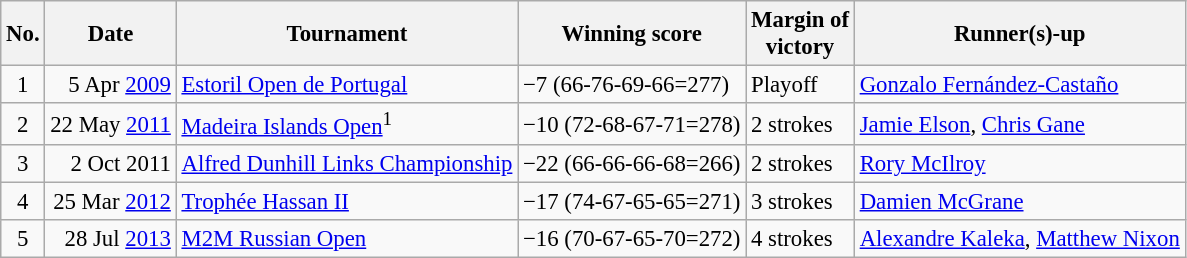<table class="wikitable" style="font-size:95%;">
<tr>
<th>No.</th>
<th>Date</th>
<th>Tournament</th>
<th>Winning score</th>
<th>Margin of<br>victory</th>
<th>Runner(s)-up</th>
</tr>
<tr>
<td align=center>1</td>
<td align=right>5 Apr <a href='#'>2009</a></td>
<td><a href='#'>Estoril Open de Portugal</a></td>
<td>−7 (66-76-69-66=277)</td>
<td>Playoff</td>
<td> <a href='#'>Gonzalo Fernández-Castaño</a></td>
</tr>
<tr>
<td align=center>2</td>
<td align=right>22 May <a href='#'>2011</a></td>
<td><a href='#'>Madeira Islands Open</a><sup>1</sup></td>
<td>−10 (72-68-67-71=278)</td>
<td>2 strokes</td>
<td> <a href='#'>Jamie Elson</a>,  <a href='#'>Chris Gane</a></td>
</tr>
<tr>
<td align=center>3</td>
<td align=right>2 Oct 2011</td>
<td><a href='#'>Alfred Dunhill Links Championship</a></td>
<td>−22 (66-66-66-68=266)</td>
<td>2 strokes</td>
<td> <a href='#'>Rory McIlroy</a></td>
</tr>
<tr>
<td align=center>4</td>
<td align=right>25 Mar <a href='#'>2012</a></td>
<td><a href='#'>Trophée Hassan II</a></td>
<td>−17 (74-67-65-65=271)</td>
<td>3 strokes</td>
<td> <a href='#'>Damien McGrane</a></td>
</tr>
<tr>
<td align=center>5</td>
<td align=right>28 Jul <a href='#'>2013</a></td>
<td><a href='#'>M2M Russian Open</a></td>
<td>−16 (70-67-65-70=272)</td>
<td>4 strokes</td>
<td> <a href='#'>Alexandre Kaleka</a>,  <a href='#'>Matthew Nixon</a></td>
</tr>
</table>
